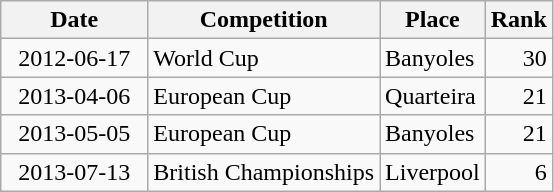<table class="wikitable sortable">
<tr>
<th>Date</th>
<th>Competition</th>
<th>Place</th>
<th>Rank</th>
</tr>
<tr>
<td style="text-align:right">  2012-06-17  </td>
<td>World Cup</td>
<td>Banyoles</td>
<td style="text-align:right">30</td>
</tr>
<tr>
<td style="text-align:right">  2013-04-06  </td>
<td>European Cup</td>
<td>Quarteira</td>
<td style="text-align:right">21</td>
</tr>
<tr>
<td style="text-align:right">  2013-05-05  </td>
<td>European Cup</td>
<td>Banyoles</td>
<td style="text-align:right">21</td>
</tr>
<tr>
<td style="text-align:right">  2013-07-13  </td>
<td>British Championships</td>
<td>Liverpool</td>
<td style="text-align:right">6</td>
</tr>
</table>
